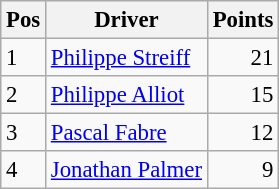<table class="wikitable" style="font-size: 95%;">
<tr>
<th>Pos</th>
<th>Driver</th>
<th>Points</th>
</tr>
<tr>
<td>1</td>
<td> <a href='#'>Philippe Streiff</a></td>
<td align="right">21</td>
</tr>
<tr>
<td>2</td>
<td> <a href='#'>Philippe Alliot</a></td>
<td align="right">15</td>
</tr>
<tr>
<td>3</td>
<td> <a href='#'>Pascal Fabre</a></td>
<td align="right">12</td>
</tr>
<tr>
<td>4</td>
<td> <a href='#'>Jonathan Palmer</a></td>
<td align="right">9</td>
</tr>
</table>
